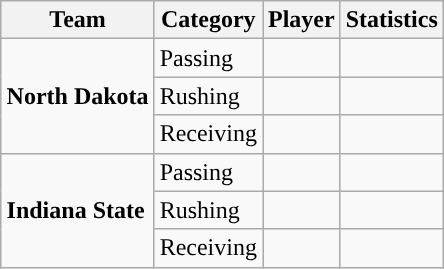<table class="wikitable" style="float: right;">
<tr>
<th>Team</th>
<th>Category</th>
<th>Player</th>
<th>Statistics</th>
</tr>
<tr>
<td rowspan=3><strong>North Dakota</strong></td>
<td>Passing</td>
<td></td>
<td></td>
</tr>
<tr>
<td>Rushing</td>
<td></td>
<td></td>
</tr>
<tr>
<td>Receiving</td>
<td></td>
<td></td>
</tr>
<tr>
<td rowspan=3><strong>Indiana State</strong></td>
<td>Passing</td>
<td></td>
<td></td>
</tr>
<tr>
<td>Rushing</td>
<td></td>
<td></td>
</tr>
<tr>
<td>Receiving</td>
<td></td>
<td></td>
</tr>
</table>
